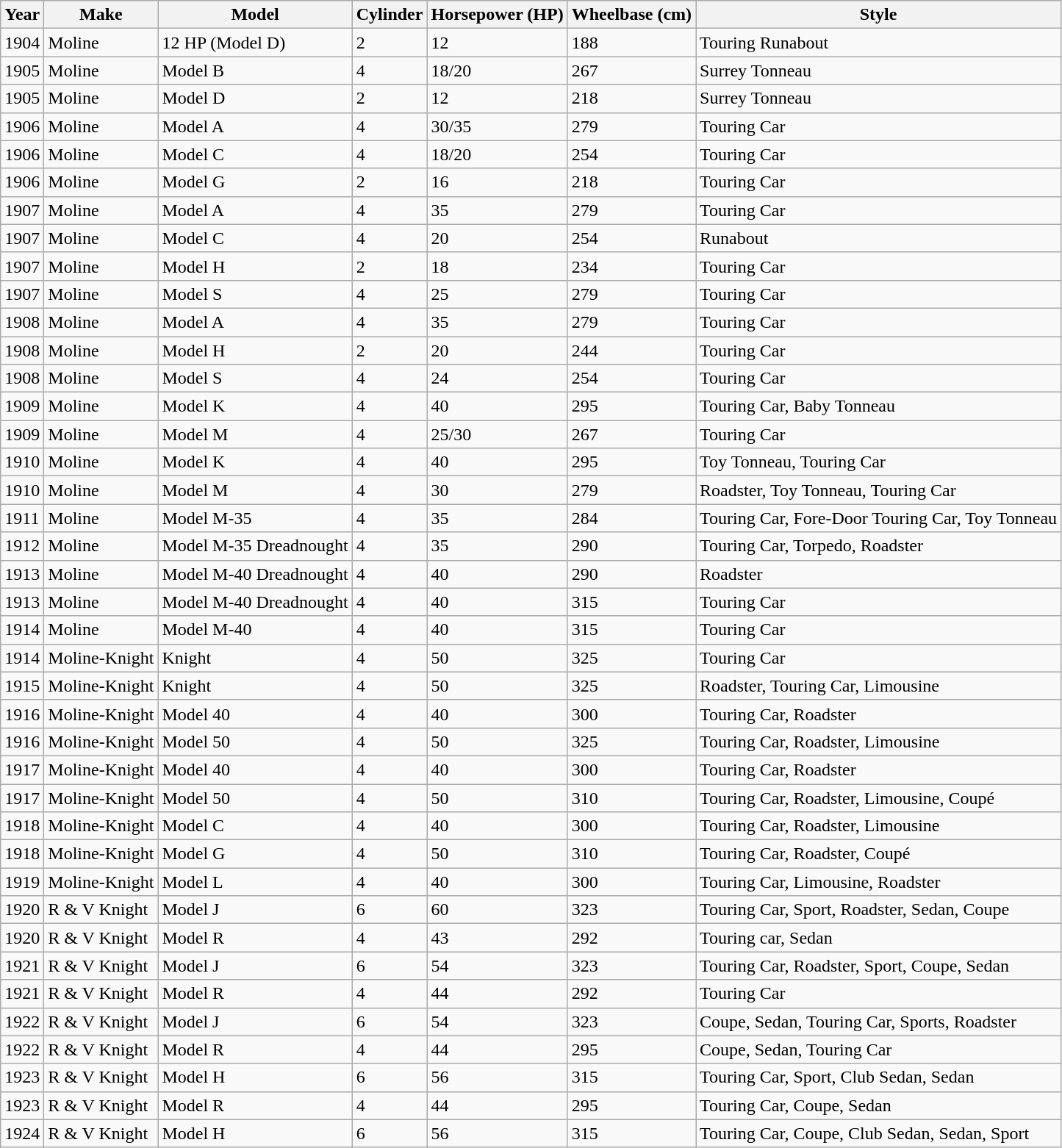<table class="wikitable sortable mw-collapsible mw-collapsed">
<tr>
<th>Year</th>
<th>Make</th>
<th>Model</th>
<th>Cylinder</th>
<th>Horsepower (HP)</th>
<th>Wheelbase (cm)</th>
<th>Style</th>
</tr>
<tr>
<td>1904</td>
<td>Moline</td>
<td>12 HP (Model D)</td>
<td>2</td>
<td>12</td>
<td>188</td>
<td>Touring Runabout</td>
</tr>
<tr>
<td>1905</td>
<td>Moline</td>
<td>Model B</td>
<td>4</td>
<td>18/20</td>
<td>267</td>
<td>Surrey Tonneau</td>
</tr>
<tr>
<td>1905</td>
<td>Moline</td>
<td>Model D</td>
<td>2</td>
<td>12</td>
<td>218</td>
<td>Surrey Tonneau</td>
</tr>
<tr>
<td>1906</td>
<td>Moline</td>
<td>Model A</td>
<td>4</td>
<td>30/35</td>
<td>279</td>
<td>Touring Car</td>
</tr>
<tr>
<td>1906</td>
<td>Moline</td>
<td>Model C</td>
<td>4</td>
<td>18/20</td>
<td>254</td>
<td>Touring Car</td>
</tr>
<tr>
<td>1906</td>
<td>Moline</td>
<td>Model G</td>
<td>2</td>
<td>16</td>
<td>218</td>
<td>Touring Car</td>
</tr>
<tr>
<td>1907</td>
<td>Moline</td>
<td>Model A</td>
<td>4</td>
<td>35</td>
<td>279</td>
<td>Touring Car</td>
</tr>
<tr>
<td>1907</td>
<td>Moline</td>
<td>Model C</td>
<td>4</td>
<td>20</td>
<td>254</td>
<td>Runabout</td>
</tr>
<tr>
<td>1907</td>
<td>Moline</td>
<td>Model H</td>
<td>2</td>
<td>18</td>
<td>234</td>
<td>Touring Car</td>
</tr>
<tr>
<td>1907</td>
<td>Moline</td>
<td>Model S</td>
<td>4</td>
<td>25</td>
<td>279</td>
<td>Touring Car</td>
</tr>
<tr>
<td>1908</td>
<td>Moline</td>
<td>Model A</td>
<td>4</td>
<td>35</td>
<td>279</td>
<td>Touring Car</td>
</tr>
<tr>
<td>1908</td>
<td>Moline</td>
<td>Model H</td>
<td>2</td>
<td>20</td>
<td>244</td>
<td>Touring Car</td>
</tr>
<tr>
<td>1908</td>
<td>Moline</td>
<td>Model S</td>
<td>4</td>
<td>24</td>
<td>254</td>
<td>Touring Car</td>
</tr>
<tr>
<td>1909</td>
<td>Moline</td>
<td>Model K</td>
<td>4</td>
<td>40</td>
<td>295</td>
<td>Touring Car, Baby Tonneau</td>
</tr>
<tr>
<td>1909</td>
<td>Moline</td>
<td>Model M</td>
<td>4</td>
<td>25/30</td>
<td>267</td>
<td>Touring Car</td>
</tr>
<tr>
<td>1910</td>
<td>Moline</td>
<td>Model K</td>
<td>4</td>
<td>40</td>
<td>295</td>
<td>Toy Tonneau, Touring Car</td>
</tr>
<tr>
<td>1910</td>
<td>Moline</td>
<td>Model M</td>
<td>4</td>
<td>30</td>
<td>279</td>
<td>Roadster, Toy Tonneau, Touring Car</td>
</tr>
<tr>
<td>1911</td>
<td>Moline</td>
<td>Model M-35</td>
<td>4</td>
<td>35</td>
<td>284</td>
<td>Touring Car, Fore-Door Touring Car, Toy Tonneau</td>
</tr>
<tr>
<td>1912</td>
<td>Moline</td>
<td>Model M-35 Dreadnought</td>
<td>4</td>
<td>35</td>
<td>290</td>
<td>Touring Car, Torpedo, Roadster</td>
</tr>
<tr>
<td>1913</td>
<td>Moline</td>
<td>Model M-40 Dreadnought</td>
<td>4</td>
<td>40</td>
<td>290</td>
<td>Roadster</td>
</tr>
<tr>
<td>1913</td>
<td>Moline</td>
<td>Model M-40 Dreadnought</td>
<td>4</td>
<td>40</td>
<td>315</td>
<td>Touring Car</td>
</tr>
<tr>
<td>1914</td>
<td>Moline</td>
<td>Model M-40</td>
<td>4</td>
<td>40</td>
<td>315</td>
<td>Touring Car</td>
</tr>
<tr>
<td>1914</td>
<td>Moline-Knight</td>
<td>Knight</td>
<td>4</td>
<td>50</td>
<td>325</td>
<td>Touring Car</td>
</tr>
<tr>
<td>1915</td>
<td>Moline-Knight</td>
<td>Knight</td>
<td>4</td>
<td>50</td>
<td>325</td>
<td>Roadster, Touring Car, Limousine</td>
</tr>
<tr>
<td>1916</td>
<td>Moline-Knight</td>
<td>Model 40</td>
<td>4</td>
<td>40</td>
<td>300</td>
<td>Touring Car, Roadster</td>
</tr>
<tr>
<td>1916</td>
<td>Moline-Knight</td>
<td>Model 50</td>
<td>4</td>
<td>50</td>
<td>325</td>
<td>Touring Car, Roadster, Limousine</td>
</tr>
<tr>
<td>1917</td>
<td>Moline-Knight</td>
<td>Model 40</td>
<td>4</td>
<td>40</td>
<td>300</td>
<td>Touring Car, Roadster</td>
</tr>
<tr>
<td>1917</td>
<td>Moline-Knight</td>
<td>Model 50</td>
<td>4</td>
<td>50</td>
<td>310</td>
<td>Touring Car, Roadster, Limousine, Coupé</td>
</tr>
<tr>
<td>1918</td>
<td>Moline-Knight</td>
<td>Model C</td>
<td>4</td>
<td>40</td>
<td>300</td>
<td>Touring Car, Roadster, Limousine</td>
</tr>
<tr>
<td>1918</td>
<td>Moline-Knight</td>
<td>Model G</td>
<td>4</td>
<td>50</td>
<td>310</td>
<td>Touring Car, Roadster, Coupé</td>
</tr>
<tr>
<td>1919</td>
<td>Moline-Knight</td>
<td>Model L</td>
<td>4</td>
<td>40</td>
<td>300</td>
<td>Touring Car, Limousine, Roadster</td>
</tr>
<tr>
<td>1920</td>
<td>R & V Knight</td>
<td>Model J</td>
<td>6</td>
<td>60</td>
<td>323</td>
<td>Touring Car, Sport, Roadster, Sedan, Coupe</td>
</tr>
<tr>
<td>1920</td>
<td>R & V Knight</td>
<td>Model R</td>
<td>4</td>
<td>43</td>
<td>292</td>
<td>Touring car, Sedan</td>
</tr>
<tr>
<td>1921</td>
<td>R & V Knight</td>
<td>Model J</td>
<td>6</td>
<td>54</td>
<td>323</td>
<td>Touring Car, Roadster, Sport, Coupe, Sedan</td>
</tr>
<tr>
<td>1921</td>
<td>R & V Knight</td>
<td>Model R</td>
<td>4</td>
<td>44</td>
<td>292</td>
<td>Touring Car</td>
</tr>
<tr>
<td>1922</td>
<td>R & V Knight</td>
<td>Model J</td>
<td>6</td>
<td>54</td>
<td>323</td>
<td>Coupe, Sedan, Touring Car, Sports, Roadster</td>
</tr>
<tr>
<td>1922</td>
<td>R & V Knight</td>
<td>Model R</td>
<td>4</td>
<td>44</td>
<td>295</td>
<td>Coupe, Sedan, Touring Car</td>
</tr>
<tr>
<td>1923</td>
<td>R & V Knight</td>
<td>Model H</td>
<td>6</td>
<td>56</td>
<td>315</td>
<td>Touring Car, Sport, Club Sedan, Sedan</td>
</tr>
<tr>
<td>1923</td>
<td>R & V Knight</td>
<td>Model R</td>
<td>4</td>
<td>44</td>
<td>295</td>
<td>Touring Car, Coupe, Sedan</td>
</tr>
<tr>
<td>1924</td>
<td>R & V Knight</td>
<td>Model H</td>
<td>6</td>
<td>56</td>
<td>315</td>
<td>Touring Car, Coupe, Club Sedan, Sedan, Sport</td>
</tr>
</table>
